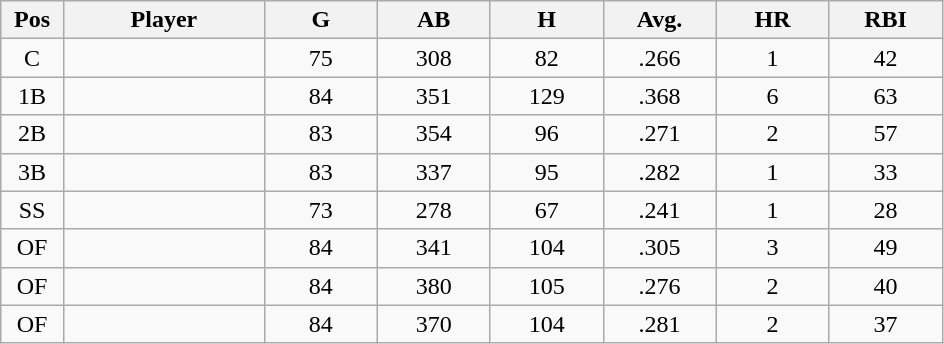<table class="wikitable sortable">
<tr>
<th bgcolor="#DDDDFF" width="5%">Pos</th>
<th bgcolor="#DDDDFF" width="16%">Player</th>
<th bgcolor="#DDDDFF" width="9%">G</th>
<th bgcolor="#DDDDFF" width="9%">AB</th>
<th bgcolor="#DDDDFF" width="9%">H</th>
<th bgcolor="#DDDDFF" width="9%">Avg.</th>
<th bgcolor="#DDDDFF" width="9%">HR</th>
<th bgcolor="#DDDDFF" width="9%">RBI</th>
</tr>
<tr align="center">
<td>C</td>
<td></td>
<td>75</td>
<td>308</td>
<td>82</td>
<td>.266</td>
<td>1</td>
<td>42</td>
</tr>
<tr align="center">
<td>1B</td>
<td></td>
<td>84</td>
<td>351</td>
<td>129</td>
<td>.368</td>
<td>6</td>
<td>63</td>
</tr>
<tr align="center">
<td>2B</td>
<td></td>
<td>83</td>
<td>354</td>
<td>96</td>
<td>.271</td>
<td>2</td>
<td>57</td>
</tr>
<tr align="center">
<td>3B</td>
<td></td>
<td>83</td>
<td>337</td>
<td>95</td>
<td>.282</td>
<td>1</td>
<td>33</td>
</tr>
<tr align="center">
<td>SS</td>
<td></td>
<td>73</td>
<td>278</td>
<td>67</td>
<td>.241</td>
<td>1</td>
<td>28</td>
</tr>
<tr align="center">
<td>OF</td>
<td></td>
<td>84</td>
<td>341</td>
<td>104</td>
<td>.305</td>
<td>3</td>
<td>49</td>
</tr>
<tr align="center">
<td>OF</td>
<td></td>
<td>84</td>
<td>380</td>
<td>105</td>
<td>.276</td>
<td>2</td>
<td>40</td>
</tr>
<tr align="center">
<td>OF</td>
<td></td>
<td>84</td>
<td>370</td>
<td>104</td>
<td>.281</td>
<td>2</td>
<td>37</td>
</tr>
</table>
